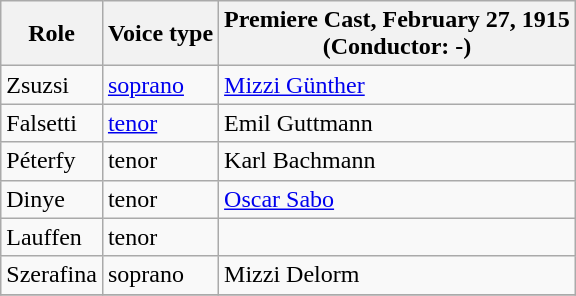<table class="wikitable">
<tr>
<th>Role</th>
<th>Voice type</th>
<th>Premiere Cast,  February 27, 1915<br>(Conductor: -)</th>
</tr>
<tr>
<td>Zsuzsi</td>
<td><a href='#'>soprano</a></td>
<td><a href='#'>Mizzi Günther</a></td>
</tr>
<tr>
<td>Falsetti</td>
<td><a href='#'>tenor</a></td>
<td>Emil Guttmann</td>
</tr>
<tr>
<td>Péterfy</td>
<td>tenor</td>
<td>Karl Bachmann</td>
</tr>
<tr>
<td>Dinye</td>
<td>tenor</td>
<td><a href='#'>Oscar Sabo</a></td>
</tr>
<tr>
<td>Lauffen</td>
<td>tenor</td>
<td></td>
</tr>
<tr>
<td>Szerafina</td>
<td>soprano</td>
<td>Mizzi Delorm</td>
</tr>
<tr>
</tr>
</table>
